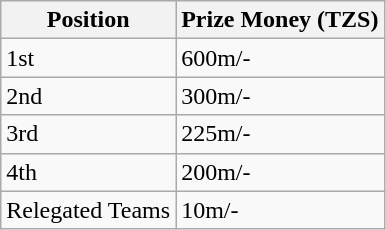<table class="wikitable">
<tr>
<th>Position</th>
<th>Prize Money (TZS)</th>
</tr>
<tr>
<td>1st</td>
<td>600m/-</td>
</tr>
<tr>
<td>2nd</td>
<td>300m/-</td>
</tr>
<tr>
<td>3rd</td>
<td>225m/-</td>
</tr>
<tr>
<td>4th</td>
<td>200m/-</td>
</tr>
<tr>
<td>Relegated Teams</td>
<td>10m/-</td>
</tr>
</table>
